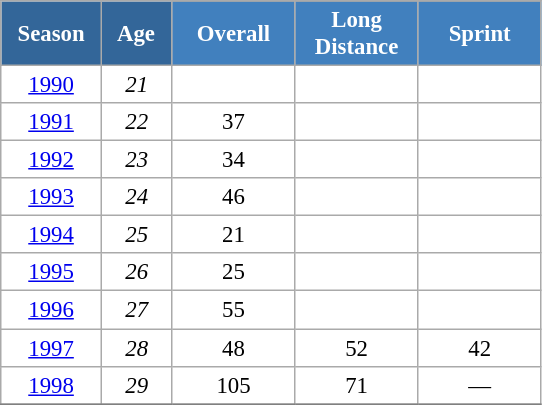<table class="wikitable" style="font-size:95%; text-align:center; border:grey solid 1px; border-collapse:collapse; background:#ffffff;">
<tr>
<th style="background-color:#369; color:white; width:60px;" rowspan="2"> Season </th>
<th style="background-color:#369; color:white; width:40px;" rowspan="2"> Age </th>
</tr>
<tr>
<th style="background-color:#4180be; color:white; width:75px;">Overall</th>
<th style="background-color:#4180be; color:white; width:75px;">Long Distance</th>
<th style="background-color:#4180be; color:white; width:75px;">Sprint</th>
</tr>
<tr>
<td><a href='#'>1990</a></td>
<td><em>21</em></td>
<td></td>
<td></td>
<td></td>
</tr>
<tr>
<td><a href='#'>1991</a></td>
<td><em>22</em></td>
<td>37</td>
<td></td>
<td></td>
</tr>
<tr>
<td><a href='#'>1992</a></td>
<td><em>23</em></td>
<td>34</td>
<td></td>
<td></td>
</tr>
<tr>
<td><a href='#'>1993</a></td>
<td><em>24</em></td>
<td>46</td>
<td></td>
<td></td>
</tr>
<tr>
<td><a href='#'>1994</a></td>
<td><em>25</em></td>
<td>21</td>
<td></td>
<td></td>
</tr>
<tr>
<td><a href='#'>1995</a></td>
<td><em>26</em></td>
<td>25</td>
<td></td>
<td></td>
</tr>
<tr>
<td><a href='#'>1996</a></td>
<td><em>27</em></td>
<td>55</td>
<td></td>
<td></td>
</tr>
<tr>
<td><a href='#'>1997</a></td>
<td><em>28</em></td>
<td>48</td>
<td>52</td>
<td>42</td>
</tr>
<tr>
<td><a href='#'>1998</a></td>
<td><em>29</em></td>
<td>105</td>
<td>71</td>
<td>—</td>
</tr>
<tr>
</tr>
</table>
